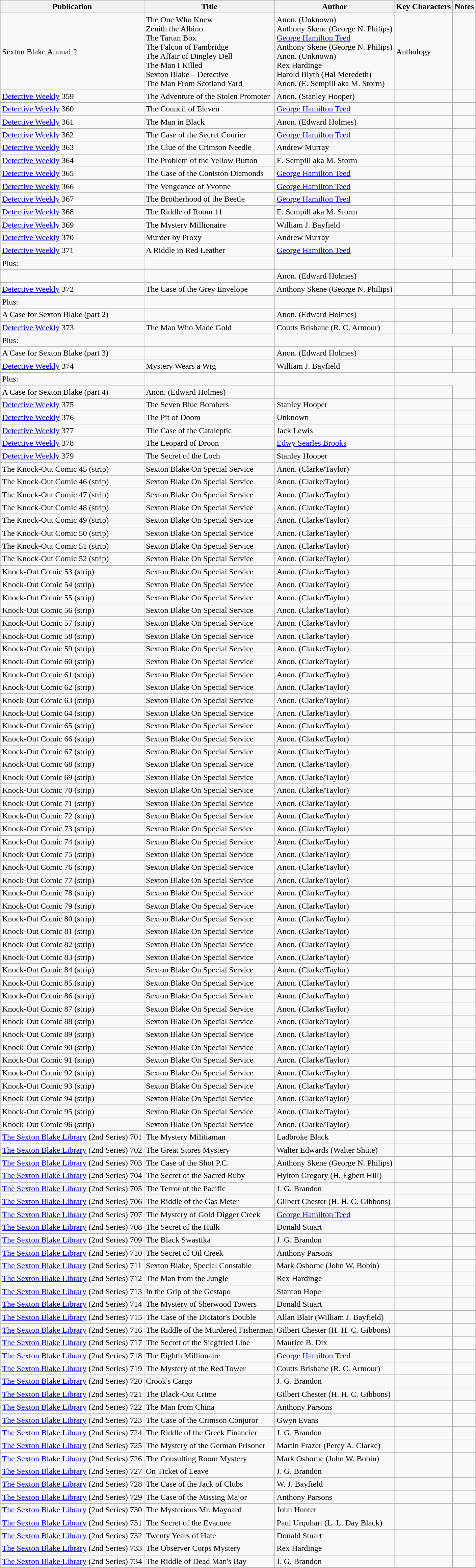<table class="wikitable">
<tr>
<th>Publication</th>
<th>Title</th>
<th>Author</th>
<th>Key Characters</th>
<th>Notes</th>
</tr>
<tr>
<td>Sexton Blake Annual 2</td>
<td>The One Who Knew <br> Zenith the Albino <br> The Tartan Box <br> The Falcon of Fambridge <br> The Affair of Dingley Dell <br> The Man I Killed <br> Sexton Blake – Detective <br> The Man From Scotland Yard <br></td>
<td>Anon. (Unknown) <br> Anthony Skene (George N. Philips) <br> <a href='#'>George Hamilton Teed</a> <br> Anthony Skene (George N. Philips) <br> Anon. (Unknown) <br> Rex Hardinge <br> Harold Blyth (Hal Meredeth) <br> Anon. (E. Sempill aka M. Storm)</td>
<td>Anthology</td>
<td></td>
</tr>
<tr>
<td><a href='#'>Detective Weekly</a> 359</td>
<td>The Adventure of the Stolen Promoter</td>
<td>Anon. (Stanley Hooper)</td>
<td></td>
<td></td>
</tr>
<tr>
<td><a href='#'>Detective Weekly</a> 360</td>
<td>The Council of Eleven</td>
<td><a href='#'>George Hamilton Teed</a></td>
<td></td>
<td></td>
</tr>
<tr>
<td><a href='#'>Detective Weekly</a> 361</td>
<td>The Man in Black</td>
<td>Anon. (Edward Holmes)</td>
<td></td>
<td></td>
</tr>
<tr>
<td><a href='#'>Detective Weekly</a> 362</td>
<td>The Case of the Secret Courier</td>
<td><a href='#'>George Hamilton Teed</a></td>
<td></td>
<td></td>
</tr>
<tr>
<td><a href='#'>Detective Weekly</a> 363</td>
<td>The Clue of the Crimson Needle</td>
<td>Andrew Murray</td>
<td></td>
<td></td>
</tr>
<tr>
<td><a href='#'>Detective Weekly</a> 364</td>
<td>The Problem of the Yellow Button</td>
<td>E. Sempill aka M. Storm</td>
<td></td>
<td></td>
</tr>
<tr>
<td><a href='#'>Detective Weekly</a> 365</td>
<td>The Case of the Coniston Diamonds</td>
<td><a href='#'>George Hamilton Teed</a></td>
<td></td>
<td></td>
</tr>
<tr>
<td><a href='#'>Detective Weekly</a> 366</td>
<td>The Vengeance of Yvonne</td>
<td><a href='#'>George Hamilton Teed</a></td>
<td></td>
<td></td>
</tr>
<tr>
<td><a href='#'>Detective Weekly</a> 367</td>
<td>The Brotherhood of the Beetle</td>
<td><a href='#'>George Hamilton Teed</a></td>
<td></td>
<td></td>
</tr>
<tr>
<td><a href='#'>Detective Weekly</a> 368</td>
<td>The Riddle of Room 11</td>
<td>E. Sempill aka M. Storm</td>
<td></td>
<td></td>
</tr>
<tr>
<td><a href='#'>Detective Weekly</a> 369</td>
<td>The Mystery Millionaire</td>
<td>William J. Bayfield</td>
<td></td>
<td></td>
</tr>
<tr>
<td><a href='#'>Detective Weekly</a> 370</td>
<td>Murder by Proxy</td>
<td>Andrew Murray</td>
<td></td>
<td></td>
</tr>
<tr>
<td><a href='#'>Detective Weekly</a> 371</td>
<td>A Riddle in Red Leather</td>
<td><a href='#'>George Hamilton Teed</a></td>
<td></td>
<td></td>
</tr>
<tr>
<td>Plus:</td>
<td></td>
<td></td>
</tr>
<tr>
<td></td>
<td></td>
<td>Anon. (Edward Holmes)</td>
<td></td>
<td></td>
</tr>
<tr>
<td><a href='#'>Detective Weekly</a> 372</td>
<td>The Case of the Grey Envelope</td>
<td>Anthony Skene (George N. Philips)</td>
<td></td>
<td></td>
</tr>
<tr>
<td>Plus:</td>
<td></td>
<td></td>
</tr>
<tr>
<td>A Case for Sexton Blake (part 2)</td>
<td></td>
<td>Anon. (Edward Holmes)</td>
<td></td>
<td></td>
</tr>
<tr>
<td><a href='#'>Detective Weekly</a> 373</td>
<td>The Man Who Made Gold</td>
<td>Coutts Brisbane (R. C. Armour)</td>
<td></td>
<td></td>
</tr>
<tr>
<td>Plus:</td>
<td></td>
<td></td>
</tr>
<tr>
<td>A Case for Sexton Blake (part 3)</td>
<td></td>
<td>Anon. (Edward Holmes)</td>
<td></td>
<td></td>
</tr>
<tr>
<td><a href='#'>Detective Weekly</a> 374</td>
<td>Mystery Wears a Wig</td>
<td>William J. Bayfield</td>
<td></td>
<td></td>
</tr>
<tr>
<td>Plus:</td>
<td></td>
<td></td>
</tr>
<tr>
<td>A Case for Sexton Blake (part 4)</td>
<td>Anon. (Edward Holmes)</td>
<td></td>
<td></td>
</tr>
<tr>
<td><a href='#'>Detective Weekly</a> 375</td>
<td>The Seven Blue Bombers</td>
<td>Stanley Hooper</td>
<td></td>
<td></td>
</tr>
<tr>
<td><a href='#'>Detective Weekly</a> 376</td>
<td>The Pit of Doom</td>
<td>Unknown</td>
<td></td>
<td></td>
</tr>
<tr>
<td><a href='#'>Detective Weekly</a> 377</td>
<td>The Case of the Cataleptic</td>
<td>Jack Lewis</td>
<td></td>
<td></td>
</tr>
<tr>
<td><a href='#'>Detective Weekly</a> 378</td>
<td>The Leopard of Droon</td>
<td><a href='#'>Edwy Searles Brooks</a></td>
<td></td>
<td></td>
</tr>
<tr>
<td><a href='#'>Detective Weekly</a> 379</td>
<td>The Secret of the Loch</td>
<td>Stanley Hooper</td>
<td></td>
<td></td>
</tr>
<tr>
<td>The Knock-Out Comic 45 (strip)</td>
<td>Sexton Blake On Special Service</td>
<td>Anon. (Clarke/Taylor)</td>
<td></td>
<td></td>
</tr>
<tr>
<td>The Knock-Out Comic 46 (strip)</td>
<td>Sexton Blake On Special Service</td>
<td>Anon. (Clarke/Taylor)</td>
<td></td>
<td></td>
</tr>
<tr>
<td>The Knock-Out Comic 47 (strip)</td>
<td>Sexton Blake On Special Service</td>
<td>Anon. (Clarke/Taylor)</td>
<td></td>
<td></td>
</tr>
<tr>
<td>The Knock-Out Comic 48 (strip)</td>
<td>Sexton Blake On Special Service</td>
<td>Anon. (Clarke/Taylor)</td>
<td></td>
<td></td>
</tr>
<tr>
<td>The Knock-Out Comic 49 (strip)</td>
<td>Sexton Blake On Special Service</td>
<td>Anon. (Clarke/Taylor)</td>
<td></td>
<td></td>
</tr>
<tr>
<td>The Knock-Out Comic 50 (strip)</td>
<td>Sexton Blake On Special Service</td>
<td>Anon. (Clarke/Taylor)</td>
<td></td>
<td></td>
</tr>
<tr>
<td>The Knock-Out Comic 51 (strip)</td>
<td>Sexton Blake On Special Service</td>
<td>Anon. (Clarke/Taylor)</td>
<td></td>
<td></td>
</tr>
<tr>
<td>The Knock-Out Comic 52 (strip)</td>
<td>Sexton Blake On Special Service</td>
<td>Anon. (Clarke/Taylor)</td>
<td></td>
<td></td>
</tr>
<tr>
<td>Knock-Out Comic 53 (strip)</td>
<td>Sexton Blake On Special Service</td>
<td>Anon. (Clarke/Taylor)</td>
<td></td>
<td></td>
</tr>
<tr>
<td>Knock-Out Comic 54 (strip)</td>
<td>Sexton Blake On Special Service</td>
<td>Anon. (Clarke/Taylor)</td>
<td></td>
<td></td>
</tr>
<tr>
<td>Knock-Out Comic 55 (strip)</td>
<td>Sexton Blake On Special Service</td>
<td>Anon. (Clarke/Taylor)</td>
<td></td>
<td></td>
</tr>
<tr>
<td>Knock-Out Comic 56 (strip)</td>
<td>Sexton Blake On Special Service</td>
<td>Anon. (Clarke/Taylor)</td>
<td></td>
<td></td>
</tr>
<tr>
<td>Knock-Out Comic 57 (strip)</td>
<td>Sexton Blake On Special Service</td>
<td>Anon. (Clarke/Taylor)</td>
<td></td>
<td></td>
</tr>
<tr>
<td>Knock-Out Comic 58 (strip)</td>
<td>Sexton Blake On Special Service</td>
<td>Anon. (Clarke/Taylor)</td>
<td></td>
<td></td>
</tr>
<tr>
<td>Knock-Out Comic 59 (strip)</td>
<td>Sexton Blake On Special Service</td>
<td>Anon. (Clarke/Taylor)</td>
<td></td>
<td></td>
</tr>
<tr>
<td>Knock-Out Comic 60 (strip)</td>
<td>Sexton Blake On Special Service</td>
<td>Anon. (Clarke/Taylor)</td>
<td></td>
<td></td>
</tr>
<tr>
<td>Knock-Out Comic 61 (strip)</td>
<td>Sexton Blake On Special Service</td>
<td>Anon. (Clarke/Taylor)</td>
<td></td>
<td></td>
</tr>
<tr>
<td>Knock-Out Comic 62 (strip)</td>
<td>Sexton Blake On Special Service</td>
<td>Anon. (Clarke/Taylor)</td>
<td></td>
<td></td>
</tr>
<tr>
<td>Knock-Out Comic 63 (strip)</td>
<td>Sexton Blake On Special Service</td>
<td>Anon. (Clarke/Taylor)</td>
<td></td>
<td></td>
</tr>
<tr>
<td>Knock-Out Comic 64 (strip)</td>
<td>Sexton Blake On Special Service</td>
<td>Anon. (Clarke/Taylor)</td>
<td></td>
<td></td>
</tr>
<tr>
<td>Knock-Out Comic 65 (strip)</td>
<td>Sexton Blake On Special Service</td>
<td>Anon. (Clarke/Taylor)</td>
<td></td>
<td></td>
</tr>
<tr>
<td>Knock-Out Comic 66 (strip)</td>
<td>Sexton Blake On Special Service</td>
<td>Anon. (Clarke/Taylor)</td>
<td></td>
<td></td>
</tr>
<tr>
<td>Knock-Out Comic 67 (strip)</td>
<td>Sexton Blake On Special Service</td>
<td>Anon. (Clarke/Taylor)</td>
<td></td>
<td></td>
</tr>
<tr>
<td>Knock-Out Comic 68 (strip)</td>
<td>Sexton Blake On Special Service</td>
<td>Anon. (Clarke/Taylor)</td>
<td></td>
<td></td>
</tr>
<tr>
<td>Knock-Out Comic 69 (strip)</td>
<td>Sexton Blake On Special Service</td>
<td>Anon. (Clarke/Taylor)</td>
<td></td>
<td></td>
</tr>
<tr>
<td>Knock-Out Comic 70 (strip)</td>
<td>Sexton Blake On Special Service</td>
<td>Anon. (Clarke/Taylor)</td>
<td></td>
<td></td>
</tr>
<tr>
<td>Knock-Out Comic 71 (strip)</td>
<td>Sexton Blake On Special Service</td>
<td>Anon. (Clarke/Taylor)</td>
<td></td>
<td></td>
</tr>
<tr>
<td>Knock-Out Comic 72 (strip)</td>
<td>Sexton Blake On Special Service</td>
<td>Anon. (Clarke/Taylor)</td>
<td></td>
<td></td>
</tr>
<tr>
<td>Knock-Out Comic 73 (strip)</td>
<td>Sexton Blake On Special Service</td>
<td>Anon. (Clarke/Taylor)</td>
<td></td>
<td></td>
</tr>
<tr>
<td>Knock-Out Comic 74 (strip)</td>
<td>Sexton Blake On Special Service</td>
<td>Anon. (Clarke/Taylor)</td>
<td></td>
<td></td>
</tr>
<tr>
<td>Knock-Out Comic 75 (strip)</td>
<td>Sexton Blake On Special Service</td>
<td>Anon. (Clarke/Taylor)</td>
<td></td>
<td></td>
</tr>
<tr>
<td>Knock-Out Comic 76 (strip)</td>
<td>Sexton Blake On Special Service</td>
<td>Anon. (Clarke/Taylor)</td>
<td></td>
<td></td>
</tr>
<tr>
<td>Knock-Out Comic 77 (strip)</td>
<td>Sexton Blake On Special Service</td>
<td>Anon. (Clarke/Taylor)</td>
<td></td>
<td></td>
</tr>
<tr>
<td>Knock-Out Comic 78 (strip)</td>
<td>Sexton Blake On Special Service</td>
<td>Anon. (Clarke/Taylor)</td>
<td></td>
<td></td>
</tr>
<tr>
<td>Knock-Out Comic 79 (strip)</td>
<td>Sexton Blake On Special Service</td>
<td>Anon. (Clarke/Taylor)</td>
<td></td>
<td></td>
</tr>
<tr>
<td>Knock-Out Comic 80 (strip)</td>
<td>Sexton Blake On Special Service</td>
<td>Anon. (Clarke/Taylor)</td>
<td></td>
<td></td>
</tr>
<tr>
<td>Knock-Out Comic 81 (strip)</td>
<td>Sexton Blake On Special Service</td>
<td>Anon. (Clarke/Taylor)</td>
<td></td>
<td></td>
</tr>
<tr>
<td>Knock-Out Comic 82 (strip)</td>
<td>Sexton Blake On Special Service</td>
<td>Anon. (Clarke/Taylor)</td>
<td></td>
<td></td>
</tr>
<tr>
<td>Knock-Out Comic 83 (strip)</td>
<td>Sexton Blake On Special Service</td>
<td>Anon. (Clarke/Taylor)</td>
<td></td>
<td></td>
</tr>
<tr>
<td>Knock-Out Comic 84 (strip)</td>
<td>Sexton Blake On Special Service</td>
<td>Anon. (Clarke/Taylor)</td>
<td></td>
<td></td>
</tr>
<tr>
<td>Knock-Out Comic 85 (strip)</td>
<td>Sexton Blake On Special Service</td>
<td>Anon. (Clarke/Taylor)</td>
<td></td>
<td></td>
</tr>
<tr>
<td>Knock-Out Comic 86 (strip)</td>
<td>Sexton Blake On Special Service</td>
<td>Anon. (Clarke/Taylor)</td>
<td></td>
<td></td>
</tr>
<tr>
<td>Knock-Out Comic 87 (strip)</td>
<td>Sexton Blake On Special Service</td>
<td>Anon. (Clarke/Taylor)</td>
<td></td>
<td></td>
</tr>
<tr>
<td>Knock-Out Comic 88 (strip)</td>
<td>Sexton Blake On Special Service</td>
<td>Anon. (Clarke/Taylor)</td>
<td></td>
<td></td>
</tr>
<tr>
<td>Knock-Out Comic 89 (strip)</td>
<td>Sexton Blake On Special Service</td>
<td>Anon. (Clarke/Taylor)</td>
<td></td>
<td></td>
</tr>
<tr>
<td>Knock-Out Comic 90 (strip)</td>
<td>Sexton Blake On Special Service</td>
<td>Anon. (Clarke/Taylor)</td>
<td></td>
<td></td>
</tr>
<tr>
<td>Knock-Out Comic 91 (strip)</td>
<td>Sexton Blake On Special Service</td>
<td>Anon. (Clarke/Taylor)</td>
<td></td>
<td></td>
</tr>
<tr>
<td>Knock-Out Comic 92 (strip)</td>
<td>Sexton Blake On Special Service</td>
<td>Anon. (Clarke/Taylor)</td>
<td></td>
<td></td>
</tr>
<tr>
<td>Knock-Out Comic 93 (strip)</td>
<td>Sexton Blake On Special Service</td>
<td>Anon. (Clarke/Taylor)</td>
<td></td>
<td></td>
</tr>
<tr>
<td>Knock-Out Comic 94 (strip)</td>
<td>Sexton Blake On Special Service</td>
<td>Anon. (Clarke/Taylor)</td>
<td></td>
<td></td>
</tr>
<tr>
<td>Knock-Out Comic 95 (strip)</td>
<td>Sexton Blake On Special Service</td>
<td>Anon. (Clarke/Taylor)</td>
<td></td>
<td></td>
</tr>
<tr>
<td>Knock-Out Comic 96 (strip)</td>
<td>Sexton Blake On Special Service</td>
<td>Anon. (Clarke/Taylor)</td>
<td></td>
<td></td>
</tr>
<tr>
<td><a href='#'>The Sexton Blake Library</a> (2nd Series) 701</td>
<td>The Mystery Militiaman</td>
<td>Ladbroke Black</td>
<td></td>
<td></td>
</tr>
<tr>
<td><a href='#'>The Sexton Blake Library</a> (2nd Series) 702</td>
<td>The Great Stores Mystery</td>
<td>Walter Edwards (Walter Shute)</td>
<td></td>
<td></td>
</tr>
<tr>
<td><a href='#'>The Sexton Blake Library</a> (2nd Series) 703</td>
<td>The Case of the Shot P.C.</td>
<td>Anthony Skene (George N. Philips)</td>
<td></td>
<td></td>
</tr>
<tr>
<td><a href='#'>The Sexton Blake Library</a> (2nd Series) 704</td>
<td>The Secret of the Sacred Ruby</td>
<td>Hylton Gregory (H. Egbert Hill)</td>
<td></td>
<td></td>
</tr>
<tr>
<td><a href='#'>The Sexton Blake Library</a> (2nd Series) 705</td>
<td>The Terror of the Pacific</td>
<td>J. G. Brandon</td>
<td></td>
<td></td>
</tr>
<tr>
<td><a href='#'>The Sexton Blake Library</a> (2nd Series) 706</td>
<td>The Riddle of the Gas Meter</td>
<td>Gilbert Chester (H. H. C. Gibbons)</td>
<td></td>
<td></td>
</tr>
<tr>
<td><a href='#'>The Sexton Blake Library</a> (2nd Series) 707</td>
<td>The Mystery of Gold Digger Creek</td>
<td><a href='#'>George Hamilton Teed</a></td>
<td></td>
<td></td>
</tr>
<tr>
<td><a href='#'>The Sexton Blake Library</a> (2nd Series) 708</td>
<td>The Secret of the Hulk</td>
<td>Donald Stuart</td>
<td></td>
<td></td>
</tr>
<tr>
<td><a href='#'>The Sexton Blake Library</a> (2nd Series) 709</td>
<td>The Black Swastika</td>
<td>J. G. Brandon</td>
<td></td>
<td></td>
</tr>
<tr>
<td><a href='#'>The Sexton Blake Library</a> (2nd Series) 710</td>
<td>The Secret of Oil Creek</td>
<td>Anthony Parsons</td>
<td></td>
<td></td>
</tr>
<tr>
<td><a href='#'>The Sexton Blake Library</a> (2nd Series) 711</td>
<td>Sexton Blake, Special Constable</td>
<td>Mark Osborne (John W. Bobin)</td>
<td></td>
<td></td>
</tr>
<tr>
<td><a href='#'>The Sexton Blake Library</a> (2nd Series) 712</td>
<td>The Man from the Jungle</td>
<td>Rex Hardinge</td>
<td></td>
<td></td>
</tr>
<tr>
<td><a href='#'>The Sexton Blake Library</a> (2nd Series) 713</td>
<td>In the Grip of the Gestapo</td>
<td>Stanton Hope</td>
<td></td>
<td></td>
</tr>
<tr>
<td><a href='#'>The Sexton Blake Library</a> (2nd Series) 714</td>
<td>The Mystery of Sherwood Towers</td>
<td>Donald Stuart</td>
<td></td>
<td></td>
</tr>
<tr>
<td><a href='#'>The Sexton Blake Library</a> (2nd Series) 715</td>
<td>The Case of the Dictator's Double</td>
<td>Allan Blair (William J. Bayfield)</td>
<td></td>
<td></td>
</tr>
<tr>
<td><a href='#'>The Sexton Blake Library</a> (2nd Series) 716</td>
<td>The Riddle of the Murdered Fisherman</td>
<td>Gilbert Chester (H. H. C. Gibbons)</td>
<td></td>
<td></td>
</tr>
<tr>
<td><a href='#'>The Sexton Blake Library</a> (2nd Series) 717</td>
<td>The Secret of the Siegfried Line</td>
<td>Maurice B. Dix</td>
<td></td>
<td></td>
</tr>
<tr>
<td><a href='#'>The Sexton Blake Library</a> (2nd Series) 718</td>
<td>The Eighth Millionaire</td>
<td><a href='#'>George Hamilton Teed</a></td>
<td></td>
<td></td>
</tr>
<tr>
<td><a href='#'>The Sexton Blake Library</a> (2nd Series) 719</td>
<td>The Mystery of the Red Tower</td>
<td>Coutts Brisbane (R. C. Armour)</td>
<td></td>
<td></td>
</tr>
<tr>
<td><a href='#'>The Sexton Blake Library</a> (2nd Series) 720</td>
<td>Crook's Cargo</td>
<td>J. G. Brandon</td>
<td></td>
<td></td>
</tr>
<tr>
<td><a href='#'>The Sexton Blake Library</a> (2nd Series) 721</td>
<td>The Black-Out Crime</td>
<td>Gilbert Chester (H. H. C. Gibbons)</td>
<td></td>
<td></td>
</tr>
<tr>
<td><a href='#'>The Sexton Blake Library</a> (2nd Series) 722</td>
<td>The Man from China</td>
<td>Anthony Parsons</td>
<td></td>
<td></td>
</tr>
<tr>
<td><a href='#'>The Sexton Blake Library</a> (2nd Series) 723</td>
<td>The Case of the Crimson Conjuror</td>
<td>Gwyn Evans</td>
<td></td>
<td></td>
</tr>
<tr>
<td><a href='#'>The Sexton Blake Library</a> (2nd Series) 724</td>
<td>The Riddle of the Greek Financier</td>
<td>J. G. Brandon</td>
<td></td>
<td></td>
</tr>
<tr>
<td><a href='#'>The Sexton Blake Library</a> (2nd Series) 725</td>
<td>The Mystery of the German Prisoner</td>
<td>Martin Frazer (Percy A. Clarke)</td>
<td></td>
<td></td>
</tr>
<tr>
<td><a href='#'>The Sexton Blake Library</a> (2nd Series) 726</td>
<td>The Consulting Room Mystery</td>
<td>Mark Osborne (John W. Bobin)</td>
<td></td>
<td></td>
</tr>
<tr>
<td><a href='#'>The Sexton Blake Library</a> (2nd Series) 727</td>
<td>On Ticket of Leave</td>
<td>J. G. Brandon</td>
<td></td>
<td></td>
</tr>
<tr>
<td><a href='#'>The Sexton Blake Library</a> (2nd Series) 728</td>
<td>The Case of the Jack of Clubs</td>
<td>W. J. Bayfield</td>
<td></td>
<td></td>
</tr>
<tr>
<td><a href='#'>The Sexton Blake Library</a> (2nd Series) 729</td>
<td>The Case of the Missing Major</td>
<td>Anthony Parsons</td>
<td></td>
<td></td>
</tr>
<tr>
<td><a href='#'>The Sexton Blake Library</a> (2nd Series) 730</td>
<td>The Mysterious Mr. Maynard</td>
<td>John Hunter</td>
<td></td>
<td></td>
</tr>
<tr>
<td><a href='#'>The Sexton Blake Library</a> (2nd Series) 731</td>
<td>The Secret of the Evacuee</td>
<td>Paul Urquhart (L. L. Day Black)</td>
<td></td>
<td></td>
</tr>
<tr>
<td><a href='#'>The Sexton Blake Library</a> (2nd Series) 732</td>
<td>Twenty Years of Hate</td>
<td>Donald Stuart</td>
<td></td>
<td></td>
</tr>
<tr>
<td><a href='#'>The Sexton Blake Library</a> (2nd Series) 733</td>
<td>The Observer Corps Mystery</td>
<td>Rex Hardinge</td>
<td></td>
<td></td>
</tr>
<tr>
<td><a href='#'>The Sexton Blake Library</a> (2nd Series) 734</td>
<td>The Riddle of Dead Man's Bay</td>
<td>J. G. Brandon</td>
<td></td>
<td></td>
</tr>
<tr>
</tr>
</table>
